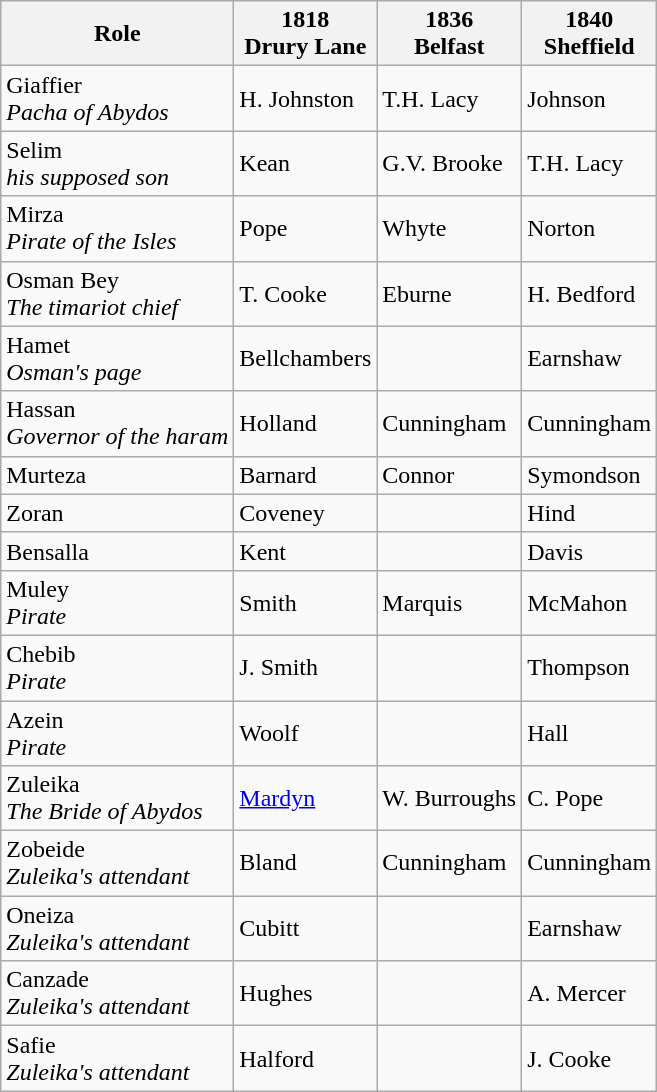<table class="wikitable">
<tr>
<th>Role</th>
<th>1818<br>Drury Lane</th>
<th>1836<br>Belfast</th>
<th>1840<br>Sheffield</th>
</tr>
<tr>
<td>Giaffier<br><em>Pacha of Abydos</em></td>
<td>H. Johnston</td>
<td>T.H. Lacy</td>
<td>Johnson</td>
</tr>
<tr>
<td>Selim<br><em>his supposed son</em></td>
<td>Kean</td>
<td>G.V. Brooke</td>
<td>T.H. Lacy</td>
</tr>
<tr>
<td>Mirza<br><em>Pirate of the Isles</em></td>
<td>Pope</td>
<td>Whyte</td>
<td>Norton</td>
</tr>
<tr>
<td>Osman Bey<br><em>The timariot chief</em></td>
<td>T. Cooke</td>
<td>Eburne</td>
<td>H. Bedford</td>
</tr>
<tr>
<td>Hamet<br><em>Osman's page</em></td>
<td>Bellchambers</td>
<td></td>
<td>Earnshaw</td>
</tr>
<tr>
<td>Hassan<br><em>Governor of the haram</em></td>
<td>Holland</td>
<td>Cunningham</td>
<td>Cunningham</td>
</tr>
<tr>
<td>Murteza</td>
<td>Barnard</td>
<td>Connor</td>
<td>Symondson</td>
</tr>
<tr>
<td>Zoran</td>
<td>Coveney</td>
<td></td>
<td>Hind</td>
</tr>
<tr>
<td>Bensalla</td>
<td>Kent</td>
<td></td>
<td>Davis</td>
</tr>
<tr>
<td>Muley<br><em>Pirate</em></td>
<td>Smith</td>
<td>Marquis</td>
<td>McMahon</td>
</tr>
<tr>
<td>Chebib<br><em>Pirate</em></td>
<td>J. Smith</td>
<td></td>
<td>Thompson</td>
</tr>
<tr>
<td>Azein<br><em>Pirate</em></td>
<td>Woolf</td>
<td></td>
<td>Hall</td>
</tr>
<tr>
<td>Zuleika<br><em>The Bride of Abydos</em></td>
<td><a href='#'>Mardyn</a></td>
<td>W. Burroughs</td>
<td>C. Pope</td>
</tr>
<tr>
<td>Zobeide<br><em>Zuleika's attendant</em></td>
<td>Bland</td>
<td>Cunningham</td>
<td>Cunningham</td>
</tr>
<tr>
<td>Oneiza<br><em>Zuleika's attendant</em></td>
<td>Cubitt</td>
<td></td>
<td>Earnshaw</td>
</tr>
<tr>
<td>Canzade<br><em>Zuleika's attendant</em></td>
<td>Hughes</td>
<td></td>
<td>A. Mercer</td>
</tr>
<tr>
<td>Safie<br><em>Zuleika's attendant</em></td>
<td>Halford</td>
<td></td>
<td>J. Cooke</td>
</tr>
</table>
